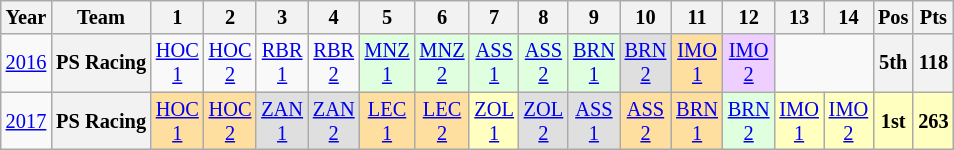<table class="wikitable" style="text-align:center; font-size:85%">
<tr>
<th>Year</th>
<th>Team</th>
<th>1</th>
<th>2</th>
<th>3</th>
<th>4</th>
<th>5</th>
<th>6</th>
<th>7</th>
<th>8</th>
<th>9</th>
<th>10</th>
<th>11</th>
<th>12</th>
<th>13</th>
<th>14</th>
<th>Pos</th>
<th>Pts</th>
</tr>
<tr>
<td><a href='#'>2016</a></td>
<th nowrap>PS Racing</th>
<td style="background:#;"><a href='#'>HOC<br>1</a></td>
<td style="background:#;"><a href='#'>HOC<br>2</a></td>
<td style="background:#;"><a href='#'>RBR<br>1</a></td>
<td style="background:#;"><a href='#'>RBR<br>2</a></td>
<td style="background:#DFFFDF;"><a href='#'>MNZ<br>1</a><br></td>
<td style="background:#DFFFDF;"><a href='#'>MNZ<br>2</a><br></td>
<td style="background:#DFFFDF;"><a href='#'>ASS<br>1</a><br></td>
<td style="background:#DFFFDF;"><a href='#'>ASS<br>2</a><br></td>
<td style="background:#DFFFDF;"><a href='#'>BRN<br>1</a><br></td>
<td style="background:#DFDFDF;"><a href='#'>BRN<br>2</a><br></td>
<td style="background:#FFDF9F;"><a href='#'>IMO<br>1</a><br></td>
<td style="background:#EFCFFF;"><a href='#'>IMO<br>2</a><br></td>
<td colspan=2></td>
<th>5th</th>
<th>118</th>
</tr>
<tr>
<td><a href='#'>2017</a></td>
<th nowrap>PS Racing</th>
<td style="background:#FFDF9F;"><a href='#'>HOC<br>1</a><br></td>
<td style="background:#FFDF9F;"><a href='#'>HOC<br>2</a><br></td>
<td style="background:#DFDFDF;"><a href='#'>ZAN<br>1</a><br></td>
<td style="background:#DFDFDF;"><a href='#'>ZAN<br>2</a><br></td>
<td style="background:#FFDF9F;"><a href='#'>LEC<br>1</a><br></td>
<td style="background:#FFDF9F;"><a href='#'>LEC<br>2</a><br></td>
<td style="background:#FFFFBF;"><a href='#'>ZOL<br>1</a><br></td>
<td style="background:#DFDFDF;"><a href='#'>ZOL<br>2</a><br></td>
<td style="background:#DFDFDF;"><a href='#'>ASS<br>1</a><br></td>
<td style="background:#FFDF9F;"><a href='#'>ASS<br>2</a><br></td>
<td style="background:#FFDF9F;"><a href='#'>BRN<br>1</a><br></td>
<td style="background:#DFFFDF;"><a href='#'>BRN<br>2</a><br></td>
<td style="background:#FFFFBF;"><a href='#'>IMO<br>1</a><br></td>
<td style="background:#FFFFBF;"><a href='#'>IMO<br>2</a><br></td>
<th style="background:#FFFFBF;">1st</th>
<th style="background:#FFFFBF;">263</th>
</tr>
</table>
